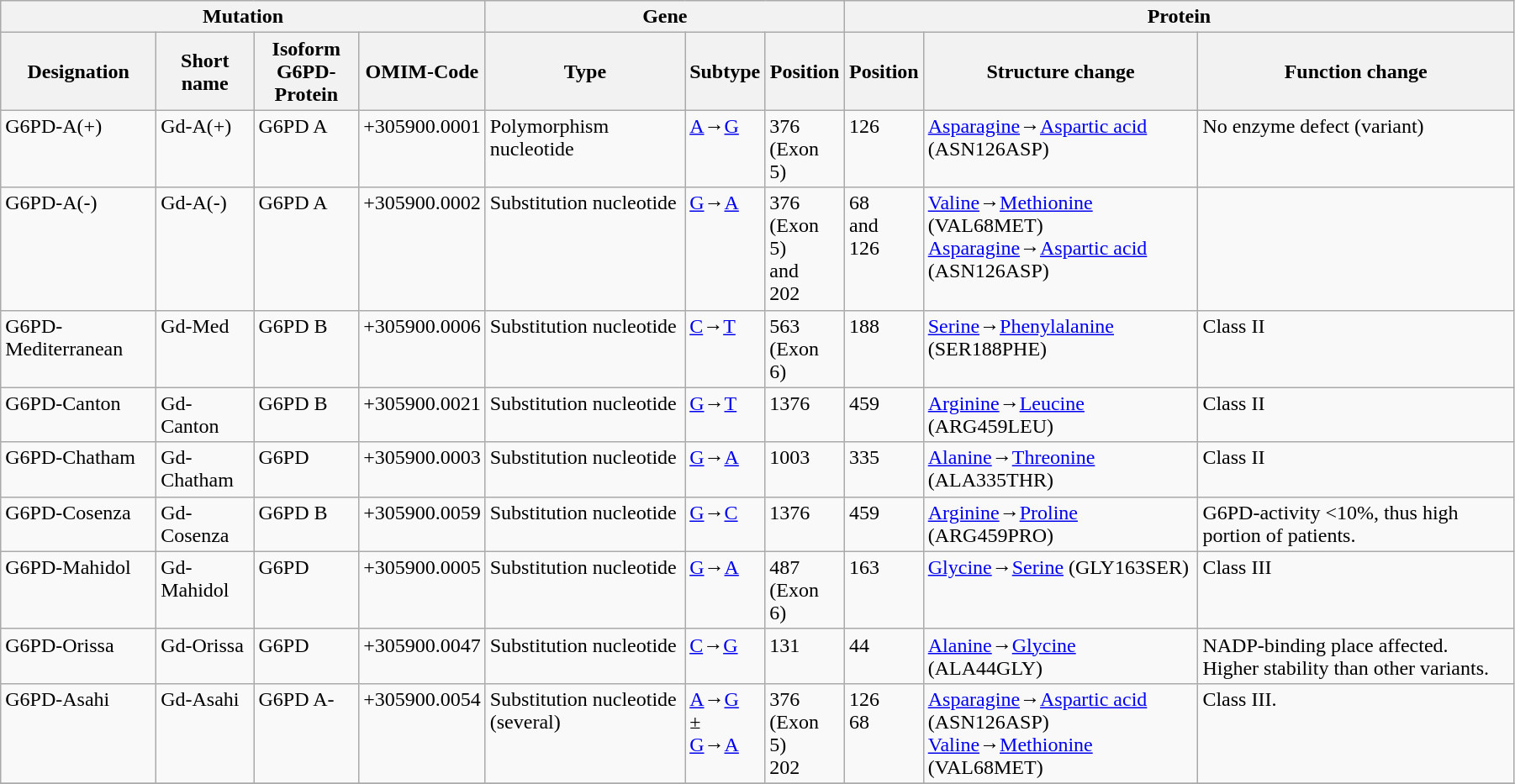<table width="95%"  class="wikitable">
<tr>
<th colspan="4" align="center" bgcolor="#FACEDA">Mutation</th>
<th colspan="3" align="center" bgcolor="#FACEDA">Gene</th>
<th colspan="3" align="center" bgcolor="#FACEDA">Protein</th>
</tr>
<tr>
<th>Designation</th>
<th>Short name</th>
<th>Isoform<br>G6PD-Protein</th>
<th>OMIM-Code</th>
<th>Type</th>
<th>Subtype</th>
<th>Position</th>
<th>Position</th>
<th>Structure change</th>
<th>Function change</th>
</tr>
<tr>
<td valign="top">G6PD-A(+)</td>
<td valign="top">Gd-A(+)</td>
<td valign="top">G6PD A</td>
<td valign="top">+305900.0001</td>
<td valign="top">Polymorphism nucleotide</td>
<td valign="top"><a href='#'>A</a>→<a href='#'>G</a></td>
<td valign="top">376<br>(Exon 5)</td>
<td valign="top">126</td>
<td valign="top"><a href='#'>Asparagine</a>→<a href='#'>Aspartic acid</a> (ASN126ASP)</td>
<td valign="top">No enzyme defect (variant)</td>
</tr>
<tr>
<td valign="top">G6PD-A(-)</td>
<td valign="top">Gd-A(-)</td>
<td valign="top">G6PD A</td>
<td valign="top">+305900.0002</td>
<td valign="top">Substitution nucleotide</td>
<td valign="top"><a href='#'>G</a>→<a href='#'>A</a></td>
<td valign="top">376<br>(Exon 5)<br>and<br>202</td>
<td valign="top">68<br>and<br>126</td>
<td valign="top"><a href='#'>Valine</a>→<a href='#'>Methionine</a> (VAL68MET)<br><a href='#'>Asparagine</a>→<a href='#'>Aspartic acid</a> (ASN126ASP)</td>
<td valign="top"></td>
</tr>
<tr>
<td valign="top">G6PD-Mediterranean</td>
<td valign="top">Gd-Med</td>
<td valign="top">G6PD B</td>
<td valign="top">+305900.0006</td>
<td valign="top">Substitution nucleotide</td>
<td valign="top"><a href='#'>C</a>→<a href='#'>T</a></td>
<td valign="top">563<br>(Exon 6)</td>
<td valign="top">188</td>
<td valign="top"><a href='#'>Serine</a>→<a href='#'>Phenylalanine</a> (SER188PHE)</td>
<td valign="top">Class II</td>
</tr>
<tr>
<td valign="top">G6PD-Canton</td>
<td valign="top">Gd-Canton</td>
<td valign="top">G6PD B</td>
<td valign="top">+305900.0021</td>
<td valign="top">Substitution nucleotide</td>
<td valign="top"><a href='#'>G</a>→<a href='#'>T</a></td>
<td valign="top">1376</td>
<td valign="top">459</td>
<td valign="top"><a href='#'>Arginine</a>→<a href='#'>Leucine</a> (ARG459LEU)</td>
<td valign="top">Class II</td>
</tr>
<tr>
<td valign="top">G6PD-Chatham</td>
<td valign="top">Gd-Chatham</td>
<td valign="top">G6PD</td>
<td valign="top">+305900.0003</td>
<td valign="top">Substitution nucleotide</td>
<td valign="top"><a href='#'>G</a>→<a href='#'>A</a></td>
<td valign="top">1003</td>
<td valign="top">335</td>
<td valign="top"><a href='#'>Alanine</a>→<a href='#'>Threonine</a> (ALA335THR)</td>
<td valign="top">Class II</td>
</tr>
<tr>
<td valign="top">G6PD-Cosenza</td>
<td valign="top">Gd-Cosenza</td>
<td valign="top">G6PD B</td>
<td valign="top">+305900.0059</td>
<td valign="top">Substitution nucleotide</td>
<td valign="top"><a href='#'>G</a>→<a href='#'>C</a></td>
<td valign="top">1376</td>
<td valign="top">459</td>
<td valign="top"><a href='#'>Arginine</a>→<a href='#'>Proline</a> (ARG459PRO)</td>
<td valign="top">G6PD-activity <10%, thus high portion of patients.</td>
</tr>
<tr>
<td valign="top">G6PD-Mahidol</td>
<td valign="top">Gd-Mahidol</td>
<td valign="top">G6PD</td>
<td valign="top">+305900.0005</td>
<td valign="top">Substitution nucleotide</td>
<td valign="top"><a href='#'>G</a>→<a href='#'>A</a></td>
<td valign="top">487<br>(Exon 6)</td>
<td valign="top">163</td>
<td valign="top"><a href='#'>Glycine</a>→<a href='#'>Serine</a> (GLY163SER)</td>
<td valign="top">Class III</td>
</tr>
<tr>
<td valign="top">G6PD-Orissa</td>
<td valign="top">Gd-Orissa</td>
<td valign="top">G6PD</td>
<td valign="top">+305900.0047</td>
<td valign="top">Substitution nucleotide</td>
<td valign="top"><a href='#'>C</a>→<a href='#'>G</a></td>
<td valign="top">131</td>
<td valign="top">44</td>
<td valign="top"><a href='#'>Alanine</a>→<a href='#'>Glycine</a> (ALA44GLY)</td>
<td valign="top">NADP-binding place affected. Higher stability than other variants.</td>
</tr>
<tr>
<td valign="top">G6PD-Asahi</td>
<td valign="top">Gd-Asahi</td>
<td valign="top">G6PD A-</td>
<td valign="top">+305900.0054</td>
<td valign="top">Substitution nucleotide (several)</td>
<td valign="top"><a href='#'>A</a>→<a href='#'>G</a><br>±<br><a href='#'>G</a>→<a href='#'>A</a></td>
<td valign="top">376<br>(Exon 5)<br>202</td>
<td valign="top">126<br>68</td>
<td valign="top"><a href='#'>Asparagine</a>→<a href='#'>Aspartic acid</a> (ASN126ASP)<br><a href='#'>Valine</a>→<a href='#'>Methionine</a> (VAL68MET)</td>
<td valign="top">Class III.</td>
</tr>
<tr>
</tr>
</table>
